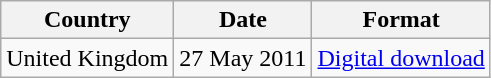<table class="wikitable">
<tr>
<th>Country</th>
<th>Date</th>
<th>Format</th>
</tr>
<tr>
<td>United Kingdom</td>
<td>27 May 2011</td>
<td><a href='#'>Digital download</a></td>
</tr>
</table>
